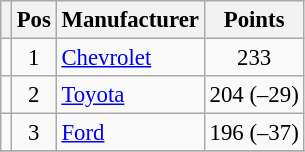<table class="wikitable" style="font-size: 95%;">
<tr>
<th></th>
<th>Pos</th>
<th>Manufacturer</th>
<th>Points</th>
</tr>
<tr>
<td align="left"></td>
<td style="text-align:center;">1</td>
<td><a href='#'>Chevrolet</a></td>
<td style="text-align:center;">233</td>
</tr>
<tr>
<td align="left"></td>
<td style="text-align:center;">2</td>
<td><a href='#'>Toyota</a></td>
<td style="text-align:center;">204 (–29)</td>
</tr>
<tr>
<td align="left"></td>
<td style="text-align:center;">3</td>
<td><a href='#'>Ford</a></td>
<td style="text-align:center;">196 (–37)</td>
</tr>
<tr class="sortbottom">
</tr>
</table>
